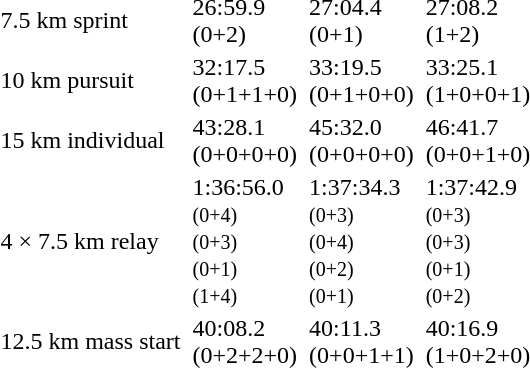<table>
<tr>
<td>7.5 km sprint<br></td>
<td></td>
<td>26:59.9<br>(0+2)</td>
<td></td>
<td>27:04.4<br>(0+1)</td>
<td></td>
<td>27:08.2<br>(1+2)</td>
</tr>
<tr>
<td>10 km pursuit<br></td>
<td></td>
<td>32:17.5<br>(0+1+1+0)</td>
<td></td>
<td>33:19.5<br>(0+1+0+0)</td>
<td></td>
<td>33:25.1<br>(1+0+0+1)</td>
</tr>
<tr>
<td>15 km individual<br></td>
<td></td>
<td>43:28.1<br>(0+0+0+0)</td>
<td></td>
<td>45:32.0<br>(0+0+0+0)</td>
<td></td>
<td>46:41.7<br>(0+0+1+0)</td>
</tr>
<tr>
<td>4 × 7.5 km relay<br></td>
<td></td>
<td>1:36:56.0<br><small>(0+4)<br>(0+3)<br>(0+1)<br>(1+4)</small></td>
<td></td>
<td>1:37:34.3<br><small>(0+3)<br>(0+4)<br>(0+2)<br>(0+1)</small></td>
<td></td>
<td>1:37:42.9<br><small>(0+3)<br>(0+3)<br>(0+1)<br>(0+2)</small></td>
</tr>
<tr>
<td>12.5 km mass start<br></td>
<td></td>
<td>40:08.2<br>(0+2+2+0)</td>
<td></td>
<td>40:11.3<br>(0+0+1+1)</td>
<td></td>
<td>40:16.9<br>(1+0+2+0)</td>
</tr>
</table>
